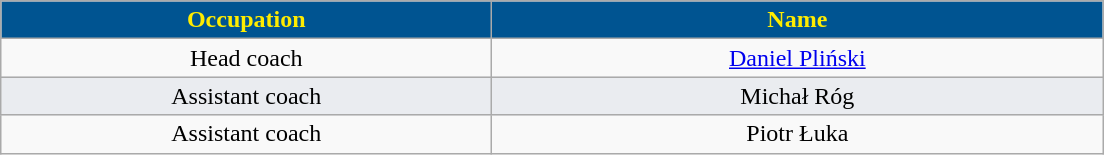<table class="wikitable" style="font-size:100%; text-align:center">
<tr>
<th style="color:#FFEC00; background-color:#005491; width:20em">Occupation</th>
<th colspan="2" style="color:#FFEC00; background-color:#005491; width:25em">Name</th>
</tr>
<tr>
<td>Head coach</td>
<td colspan="2"> <a href='#'>Daniel Pliński</a></td>
</tr>
<tr style="background:#EAECF0">
<td>Assistant coach</td>
<td colspan="2"> Michał Róg</td>
</tr>
<tr>
<td>Assistant coach</td>
<td colspan="2"> Piotr Łuka</td>
</tr>
</table>
